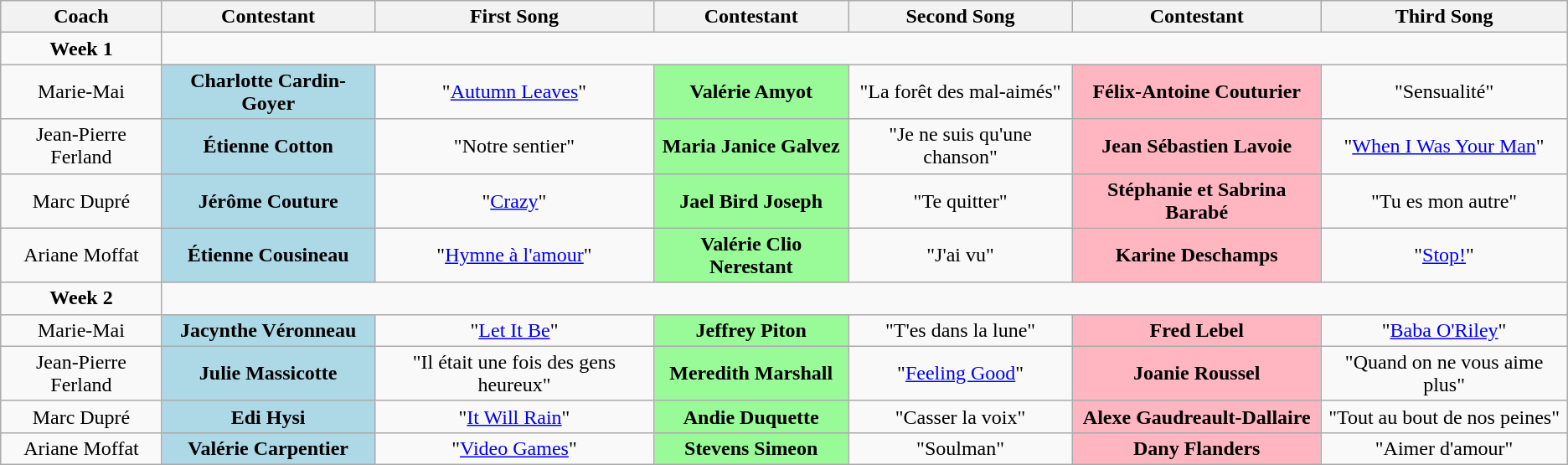<table class="wikitable sortable" style="text-align: center; width: auto;">
<tr>
<th>Coach</th>
<th colspan>Contestant</th>
<th>First Song</th>
<th colspan>Contestant</th>
<th>Second Song</th>
<th colspan>Contestant</th>
<th>Third Song</th>
</tr>
<tr>
<td><strong>Week 1</strong></td>
</tr>
<tr>
<td>Marie-Mai</td>
<td style="background:lightblue"><strong>Charlotte Cardin-Goyer</strong></td>
<td>"<a href='#'>Autumn Leaves</a>"</td>
<td style="background:palegreen"><strong>Valérie Amyot</strong></td>
<td>"La forêt des mal-aimés"</td>
<td style="background:lightpink"><strong>Félix-Antoine Couturier</strong></td>
<td>"Sensualité"</td>
</tr>
<tr>
<td>Jean-Pierre Ferland</td>
<td style="background:lightblue"><strong>Étienne Cotton</strong></td>
<td>"Notre sentier"</td>
<td style="background:palegreen"><strong>Maria Janice Galvez</strong></td>
<td>"Je ne suis qu'une chanson"</td>
<td style="background:lightpink"><strong>Jean Sébastien Lavoie</strong></td>
<td>"<a href='#'>When I Was Your Man</a>"</td>
</tr>
<tr>
<td>Marc Dupré</td>
<td style="background:lightblue"><strong>Jérôme Couture</strong></td>
<td>"<a href='#'>Crazy</a>"</td>
<td style="background:palegreen"><strong>Jael Bird Joseph</strong></td>
<td>"Te quitter"</td>
<td style="background:lightpink"><strong>Stéphanie et Sabrina Barabé</strong></td>
<td>"Tu es mon autre"</td>
</tr>
<tr>
<td>Ariane Moffat</td>
<td style="background:lightblue"><strong>Étienne Cousineau</strong></td>
<td>"<a href='#'>Hymne à l'amour</a>"</td>
<td style="background:palegreen"><strong>Valérie Clio Nerestant</strong></td>
<td>"J'ai vu"</td>
<td style="background:lightpink"><strong>Karine Deschamps</strong></td>
<td>"<a href='#'>Stop!</a>"</td>
</tr>
<tr>
<td><strong>Week 2</strong></td>
</tr>
<tr>
<td>Marie-Mai</td>
<td style="background:lightblue"><strong>Jacynthe Véronneau</strong></td>
<td>"<a href='#'>Let It Be</a>"</td>
<td style="background:palegreen"><strong>Jeffrey Piton</strong></td>
<td>"T'es dans la lune"</td>
<td style="background:lightpink"><strong>Fred Lebel</strong></td>
<td>"<a href='#'>Baba O'Riley</a>"</td>
</tr>
<tr>
<td>Jean-Pierre Ferland</td>
<td style="background:lightblue"><strong>Julie Massicotte</strong></td>
<td>"Il était une fois des gens heureux"</td>
<td style="background:palegreen"><strong>Meredith Marshall</strong></td>
<td>"<a href='#'>Feeling Good</a>"</td>
<td style="background:lightpink"><strong>Joanie Roussel</strong></td>
<td>"Quand on ne vous aime plus"</td>
</tr>
<tr>
<td>Marc Dupré</td>
<td style="background:lightblue"><strong>Edi Hysi</strong></td>
<td>"<a href='#'>It Will Rain</a>"</td>
<td style="background:palegreen"><strong>Andie Duquette</strong></td>
<td>"Casser la voix"</td>
<td style="background:lightpink"><strong>Alexe Gaudreault-Dallaire</strong></td>
<td>"Tout au bout de nos peines"</td>
</tr>
<tr>
<td>Ariane Moffat</td>
<td style="background:lightblue"><strong>Valérie Carpentier</strong></td>
<td>"<a href='#'>Video Games</a>"</td>
<td style="background:palegreen"><strong>Stevens Simeon</strong></td>
<td>"Soulman"</td>
<td style="background:lightpink"><strong>Dany Flanders</strong></td>
<td>"Aimer d'amour"</td>
</tr>
</table>
